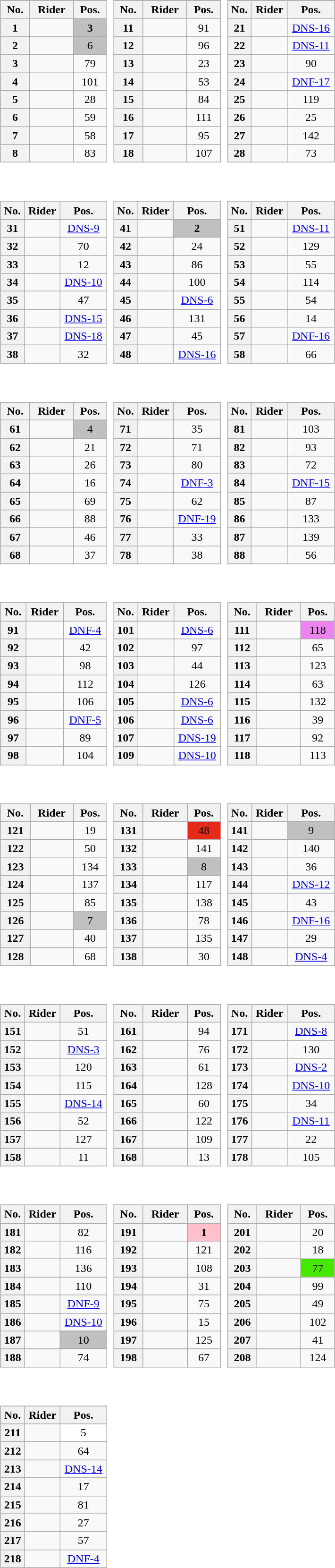<table>
<tr valign="top">
<td style="width:33%;"><br><table class="wikitable plainrowheaders" style="text-align:center; width:97%">
<tr>
</tr>
<tr style="text-align:center;">
<th scope="col">No.</th>
<th scope="col">Rider</th>
<th scope="col">Pos.</th>
</tr>
<tr>
<th scope="row" style="text-align:center;">1</th>
<td style="text-align:left;"></td>
<td style="text-align:center; background:silver;"><strong>3</strong></td>
</tr>
<tr>
<th scope="row" style="text-align:center;">2</th>
<td style="text-align:left;"></td>
<td style="text-align:center; background:silver;">6</td>
</tr>
<tr>
<th scope="row" style="text-align:center;">3</th>
<td style="text-align:left;"></td>
<td>79</td>
</tr>
<tr>
<th scope="row" style="text-align:center;">4</th>
<td style="text-align:left;"></td>
<td>101</td>
</tr>
<tr>
<th scope="row" style="text-align:center;">5</th>
<td style="text-align:left;"></td>
<td>28</td>
</tr>
<tr>
<th scope="row" style="text-align:center;">6</th>
<td style="text-align:left;"></td>
<td>59</td>
</tr>
<tr>
<th scope="row" style="text-align:center;">7</th>
<td style="text-align:left;"></td>
<td>58</td>
</tr>
<tr>
<th scope="row" style="text-align:center;">8</th>
<td style="text-align:left;"></td>
<td>83</td>
</tr>
</table>
</td>
<td><br><table class="wikitable plainrowheaders" style="text-align:center; width:97%">
<tr>
</tr>
<tr style="text-align:center;">
<th scope="col">No.</th>
<th scope="col">Rider</th>
<th scope="col">Pos.</th>
</tr>
<tr>
<th scope="row" style="text-align:center;">11</th>
<td style="text-align:left;"></td>
<td>91</td>
</tr>
<tr>
<th scope="row" style="text-align:center;">12</th>
<td style="text-align:left;"></td>
<td>96</td>
</tr>
<tr>
<th scope="row" style="text-align:center;">13</th>
<td style="text-align:left;"></td>
<td>23</td>
</tr>
<tr>
<th scope="row" style="text-align:center;">14</th>
<td style="text-align:left;"></td>
<td>53</td>
</tr>
<tr>
<th scope="row" style="text-align:center;">15</th>
<td style="text-align:left;"></td>
<td>84</td>
</tr>
<tr>
<th scope="row" style="text-align:center;">16</th>
<td style="text-align:left;"></td>
<td>111</td>
</tr>
<tr>
<th scope="row" style="text-align:center;">17</th>
<td style="text-align:left;"></td>
<td>95</td>
</tr>
<tr>
<th scope="row" style="text-align:center;">18</th>
<td style="text-align:left;"></td>
<td>107</td>
</tr>
</table>
</td>
<td><br><table class="wikitable plainrowheaders" style="text-align:center; width:97%">
<tr>
</tr>
<tr style="text-align:center;">
<th scope="col">No.</th>
<th scope="col">Rider</th>
<th scope="col">Pos.</th>
</tr>
<tr>
<th scope="row" style="text-align:center;">21</th>
<td style="text-align:left;"></td>
<td><a href='#'>DNS-16</a></td>
</tr>
<tr>
<th scope="row" style="text-align:center;">22</th>
<td style="text-align:left;"></td>
<td><a href='#'>DNS-11</a></td>
</tr>
<tr>
<th scope="row" style="text-align:center;">23</th>
<td style="text-align:left;"></td>
<td>90</td>
</tr>
<tr>
<th scope="row" style="text-align:center;">24</th>
<td style="text-align:left;"></td>
<td><a href='#'>DNF-17</a></td>
</tr>
<tr>
<th scope="row" style="text-align:center;">25</th>
<td style="text-align:left;"></td>
<td>119</td>
</tr>
<tr>
<th scope="row" style="text-align:center;">26</th>
<td style="text-align:left;"></td>
<td>25</td>
</tr>
<tr>
<th scope="row" style="text-align:center;">27</th>
<td style="text-align:left;"></td>
<td>142</td>
</tr>
<tr>
<th scope="row" style="text-align:center;">28</th>
<td style="text-align:left;"></td>
<td>73</td>
</tr>
</table>
</td>
<td></td>
</tr>
<tr valign="top">
<td style="width:33%;"><br><table class="wikitable plainrowheaders" style="text-align:center; width:97%">
<tr>
</tr>
<tr style="text-align:center;">
<th scope="col">No.</th>
<th scope="col">Rider</th>
<th scope="col">Pos.</th>
</tr>
<tr>
<th scope="row" style="text-align:center;">31</th>
<td style="text-align:left;"></td>
<td><a href='#'>DNS-9</a></td>
</tr>
<tr>
<th scope="row" style="text-align:center;">32</th>
<td style="text-align:left;"></td>
<td>70</td>
</tr>
<tr>
<th scope="row" style="text-align:center;">33</th>
<td style="text-align:left;"></td>
<td>12</td>
</tr>
<tr>
<th scope="row" style="text-align:center;">34</th>
<td style="text-align:left;"></td>
<td><a href='#'>DNS-10</a></td>
</tr>
<tr>
<th scope="row" style="text-align:center;">35</th>
<td style="text-align:left;"></td>
<td>47</td>
</tr>
<tr>
<th scope="row" style="text-align:center;">36</th>
<td style="text-align:left;"></td>
<td><a href='#'>DNS-15</a></td>
</tr>
<tr>
<th scope="row" style="text-align:center;">37</th>
<td style="text-align:left;"></td>
<td><a href='#'>DNS-18</a></td>
</tr>
<tr>
<th scope="row" style="text-align:center;">38</th>
<td style="text-align:left;"></td>
<td>32</td>
</tr>
</table>
</td>
<td><br><table class="wikitable plainrowheaders" style="text-align:center; width:97%">
<tr>
</tr>
<tr style="text-align:center;">
<th scope="col">No.</th>
<th scope="col">Rider</th>
<th scope="col">Pos.</th>
</tr>
<tr>
<th scope="row" style="text-align:center;">41</th>
<td style="text-align:left;"></td>
<td style="text-align:center; background:silver;"><strong>2</strong></td>
</tr>
<tr>
<th scope="row" style="text-align:center;">42</th>
<td style="text-align:left;"></td>
<td>24</td>
</tr>
<tr>
<th scope="row" style="text-align:center;">43</th>
<td style="text-align:left;"></td>
<td>86</td>
</tr>
<tr>
<th scope="row" style="text-align:center;">44</th>
<td style="text-align:left;"></td>
<td>100</td>
</tr>
<tr>
<th scope="row" style="text-align:center;">45</th>
<td style="text-align:left;"></td>
<td><a href='#'>DNS-6</a></td>
</tr>
<tr>
<th scope="row" style="text-align:center;">46</th>
<td style="text-align:left;"></td>
<td>131</td>
</tr>
<tr>
<th scope="row" style="text-align:center;">47</th>
<td style="text-align:left;"></td>
<td>45</td>
</tr>
<tr>
<th scope="row" style="text-align:center;">48</th>
<td style="text-align:left;"></td>
<td><a href='#'>DNS-16</a></td>
</tr>
</table>
</td>
<td><br><table class="wikitable plainrowheaders" style="text-align:center; width:97%">
<tr>
</tr>
<tr style="text-align:center;">
<th scope="col">No.</th>
<th scope="col">Rider</th>
<th scope="col">Pos.</th>
</tr>
<tr>
<th scope="row" style="text-align:center;">51</th>
<td style="text-align:left;"></td>
<td><a href='#'>DNS-11</a></td>
</tr>
<tr>
<th scope="row" style="text-align:center;">52</th>
<td style="text-align:left;"></td>
<td>129</td>
</tr>
<tr>
<th scope="row" style="text-align:center;">53</th>
<td style="text-align:left;"></td>
<td>55</td>
</tr>
<tr>
<th scope="row" style="text-align:center;">54</th>
<td style="text-align:left;"></td>
<td>114</td>
</tr>
<tr>
<th scope="row" style="text-align:center;">55</th>
<td style="text-align:left;"></td>
<td>54</td>
</tr>
<tr>
<th scope="row" style="text-align:center;">56</th>
<td style="text-align:left;"></td>
<td>14</td>
</tr>
<tr>
<th scope="row" style="text-align:center;">57</th>
<td style="text-align:left;"></td>
<td><a href='#'>DNF-16</a></td>
</tr>
<tr>
<th scope="row" style="text-align:center;">58</th>
<td style="text-align:left;"></td>
<td>66</td>
</tr>
</table>
</td>
<td></td>
</tr>
<tr valign="top">
<td style="width:33%;"><br><table class="wikitable plainrowheaders" style="text-align:center; width:97%">
<tr>
</tr>
<tr style="text-align:center;">
<th scope="col">No.</th>
<th scope="col">Rider</th>
<th scope="col">Pos.</th>
</tr>
<tr>
<th scope="row" style="text-align:center;">61</th>
<td style="text-align:left;"></td>
<td style="text-align:center; background:silver;">4</td>
</tr>
<tr>
<th scope="row" style="text-align:center;">62</th>
<td style="text-align:left;"></td>
<td>21</td>
</tr>
<tr>
<th scope="row" style="text-align:center;">63</th>
<td style="text-align:left;"></td>
<td>26</td>
</tr>
<tr>
<th scope="row" style="text-align:center;">64</th>
<td style="text-align:left;"></td>
<td>16</td>
</tr>
<tr>
<th scope="row" style="text-align:center;">65</th>
<td style="text-align:left;"></td>
<td>69</td>
</tr>
<tr>
<th scope="row" style="text-align:center;">66</th>
<td style="text-align:left;"></td>
<td>88</td>
</tr>
<tr>
<th scope="row" style="text-align:center;">67</th>
<td style="text-align:left;"></td>
<td>46</td>
</tr>
<tr>
<th scope="row" style="text-align:center;">68</th>
<td style="text-align:left;"></td>
<td>37</td>
</tr>
</table>
</td>
<td><br><table class="wikitable plainrowheaders" style="text-align:center; width:97%">
<tr>
</tr>
<tr style="text-align:center;">
<th scope="col">No.</th>
<th scope="col">Rider</th>
<th scope="col">Pos.</th>
</tr>
<tr>
<th scope="row" style="text-align:center;">71</th>
<td style="text-align:left;"></td>
<td>35</td>
</tr>
<tr>
<th scope="row" style="text-align:center;">72</th>
<td style="text-align:left;"></td>
<td>71</td>
</tr>
<tr>
<th scope="row" style="text-align:center;">73</th>
<td style="text-align:left;"></td>
<td>80</td>
</tr>
<tr>
<th scope="row" style="text-align:center;">74</th>
<td style="text-align:left;"></td>
<td><a href='#'>DNF-3</a></td>
</tr>
<tr>
<th scope="row" style="text-align:center;">75</th>
<td style="text-align:left;"></td>
<td>62</td>
</tr>
<tr>
<th scope="row" style="text-align:center;">76</th>
<td style="text-align:left;"></td>
<td><a href='#'>DNF-19</a></td>
</tr>
<tr>
<th scope="row" style="text-align:center;">77</th>
<td style="text-align:left;"></td>
<td>33</td>
</tr>
<tr>
<th scope="row" style="text-align:center;">78</th>
<td style="text-align:left;"></td>
<td>38</td>
</tr>
</table>
</td>
<td><br><table class="wikitable plainrowheaders" style="text-align:center; width:97%">
<tr>
</tr>
<tr style="text-align:center;">
<th scope="col">No.</th>
<th scope="col">Rider</th>
<th scope="col">Pos.</th>
</tr>
<tr>
<th scope="row" style="text-align:center;">81</th>
<td style="text-align:left;"></td>
<td>103</td>
</tr>
<tr>
<th scope="row" style="text-align:center;">82</th>
<td style="text-align:left;"></td>
<td>93</td>
</tr>
<tr>
<th scope="row" style="text-align:center;">83</th>
<td style="text-align:left;"></td>
<td>72</td>
</tr>
<tr>
<th scope="row" style="text-align:center;">84</th>
<td style="text-align:left;"></td>
<td><a href='#'>DNF-15</a></td>
</tr>
<tr>
<th scope="row" style="text-align:center;">85</th>
<td style="text-align:left;"></td>
<td>87</td>
</tr>
<tr>
<th scope="row" style="text-align:center;">86</th>
<td style="text-align:left;"></td>
<td>133</td>
</tr>
<tr>
<th scope="row" style="text-align:center;">87</th>
<td style="text-align:left;"></td>
<td>139</td>
</tr>
<tr>
<th scope="row" style="text-align:center;">88</th>
<td style="text-align:left;"></td>
<td>56</td>
</tr>
</table>
</td>
<td></td>
</tr>
<tr valign="top">
<td style="width:33%;"><br><table class="wikitable plainrowheaders" style="text-align:center; width:97%">
<tr>
</tr>
<tr style="text-align:center;">
<th scope="col">No.</th>
<th scope="col">Rider</th>
<th scope="col">Pos.</th>
</tr>
<tr>
<th scope="row" style="text-align:center;">91</th>
<td style="text-align:left;"></td>
<td><a href='#'>DNF-4</a></td>
</tr>
<tr>
<th scope="row" style="text-align:center;">92</th>
<td style="text-align:left;"></td>
<td>42</td>
</tr>
<tr>
<th scope="row" style="text-align:center;">93</th>
<td style="text-align:left;"></td>
<td>98</td>
</tr>
<tr>
<th scope="row" style="text-align:center;">94</th>
<td style="text-align:left;"></td>
<td>112</td>
</tr>
<tr>
<th scope="row" style="text-align:center;">95</th>
<td style="text-align:left;"></td>
<td>106</td>
</tr>
<tr>
<th scope="row" style="text-align:center;">96</th>
<td style="text-align:left;"></td>
<td><a href='#'>DNF-5</a></td>
</tr>
<tr>
<th scope="row" style="text-align:center;">97</th>
<td style="text-align:left;"></td>
<td>89</td>
</tr>
<tr>
<th scope="row" style="text-align:center;">98</th>
<td style="text-align:left;"></td>
<td>104</td>
</tr>
</table>
</td>
<td><br><table class="wikitable plainrowheaders" style="text-align:center; width:97%">
<tr>
</tr>
<tr style="text-align:center;">
<th scope="col">No.</th>
<th scope="col">Rider</th>
<th scope="col">Pos.</th>
</tr>
<tr>
<th scope="row" style="text-align:center;">101</th>
<td style="text-align:left;"></td>
<td><a href='#'>DNS-6</a></td>
</tr>
<tr>
<th scope="row" style="text-align:center;">102</th>
<td style="text-align:left;"></td>
<td>97</td>
</tr>
<tr>
<th scope="row" style="text-align:center;">103</th>
<td style="text-align:left;"></td>
<td>44</td>
</tr>
<tr>
<th scope="row" style="text-align:center;">104</th>
<td style="text-align:left;"></td>
<td>126</td>
</tr>
<tr>
<th scope="row" style="text-align:center;">105</th>
<td style="text-align:left;"></td>
<td><a href='#'>DNS-6</a></td>
</tr>
<tr>
<th scope="row" style="text-align:center;">106</th>
<td style="text-align:left;"></td>
<td><a href='#'>DNS-6</a></td>
</tr>
<tr>
<th scope="row" style="text-align:center;">107</th>
<td style="text-align:left;"></td>
<td><a href='#'>DNS-19</a></td>
</tr>
<tr>
<th scope="row" style="text-align:center;">109</th>
<td style="text-align:left;"></td>
<td><a href='#'>DNS-10</a></td>
</tr>
</table>
</td>
<td><br><table class="wikitable plainrowheaders" style="text-align:center; width:97%">
<tr>
</tr>
<tr style="text-align:center;">
<th scope="col">No.</th>
<th scope="col">Rider</th>
<th scope="col">Pos.</th>
</tr>
<tr>
<th scope="row" style="text-align:center;">111</th>
<td style="text-align:left;"> </td>
<td style="text-align:center; background:violet;">118</td>
</tr>
<tr>
<th scope="row" style="text-align:center;">112</th>
<td style="text-align:left;"></td>
<td>65</td>
</tr>
<tr>
<th scope="row" style="text-align:center;">113</th>
<td style="text-align:left;"></td>
<td>123</td>
</tr>
<tr>
<th scope="row" style="text-align:center;">114</th>
<td style="text-align:left;"></td>
<td>63</td>
</tr>
<tr>
<th scope="row" style="text-align:center;">115</th>
<td style="text-align:left;"></td>
<td>132</td>
</tr>
<tr>
<th scope="row" style="text-align:center;">116</th>
<td style="text-align:left;"></td>
<td>39</td>
</tr>
<tr>
<th scope="row" style="text-align:center;">117</th>
<td style="text-align:left;"></td>
<td>92</td>
</tr>
<tr>
<th scope="row" style="text-align:center;">118</th>
<td style="text-align:left;"></td>
<td>113</td>
</tr>
</table>
</td>
<td></td>
</tr>
<tr valign="top">
<td style="width:33%;"><br><table class="wikitable plainrowheaders" style="text-align:center; width:97%">
<tr>
</tr>
<tr style="text-align:center;">
<th scope="col">No.</th>
<th scope="col">Rider</th>
<th scope="col">Pos.</th>
</tr>
<tr>
<th scope="row" style="text-align:center;">121</th>
<td style="text-align:left;"></td>
<td>19</td>
</tr>
<tr>
<th scope="row" style="text-align:center;">122</th>
<td style="text-align:left;"></td>
<td>50</td>
</tr>
<tr>
<th scope="row" style="text-align:center;">123</th>
<td style="text-align:left;"></td>
<td>134</td>
</tr>
<tr>
<th scope="row" style="text-align:center;">124</th>
<td style="text-align:left;"></td>
<td>137</td>
</tr>
<tr>
<th scope="row" style="text-align:center;">125</th>
<td style="text-align:left;"></td>
<td>85</td>
</tr>
<tr>
<th scope="row" style="text-align:center;">126</th>
<td style="text-align:left;"></td>
<td style="text-align:center; background:silver;">7</td>
</tr>
<tr>
<th scope="row" style="text-align:center;">127</th>
<td style="text-align:left;"></td>
<td>40</td>
</tr>
<tr>
<th scope="row" style="text-align:center;">128</th>
<td style="text-align:left;"></td>
<td>68</td>
</tr>
</table>
</td>
<td><br><table class="wikitable plainrowheaders" style="text-align:center; width:97%">
<tr>
</tr>
<tr style="text-align:center;">
<th scope="col">No.</th>
<th scope="col">Rider</th>
<th scope="col">Pos.</th>
</tr>
<tr>
<th scope="row" style="text-align:center;">131</th>
<td style="text-align:left;"> </td>
<td style="text-align:center; background:#E42A19;">48</td>
</tr>
<tr>
<th scope="row" style="text-align:center;">132</th>
<td style="text-align:left;"></td>
<td>141</td>
</tr>
<tr>
<th scope="row" style="text-align:center;">133</th>
<td style="text-align:left;"></td>
<td style="text-align:center; background:silver;">8</td>
</tr>
<tr>
<th scope="row" style="text-align:center;">134</th>
<td style="text-align:left;"></td>
<td>117</td>
</tr>
<tr>
<th scope="row" style="text-align:center;">135</th>
<td style="text-align:left;"></td>
<td>138</td>
</tr>
<tr>
<th scope="row" style="text-align:center;">136</th>
<td style="text-align:left;"></td>
<td>78</td>
</tr>
<tr>
<th scope="row" style="text-align:center;">137</th>
<td style="text-align:left;"></td>
<td>135</td>
</tr>
<tr>
<th scope="row" style="text-align:center;">138</th>
<td style="text-align:left;"></td>
<td>30</td>
</tr>
</table>
</td>
<td><br><table class="wikitable plainrowheaders" style="text-align:center; width:97%">
<tr>
</tr>
<tr style="text-align:center;">
<th scope="col">No.</th>
<th scope="col">Rider</th>
<th scope="col">Pos.</th>
</tr>
<tr>
<th scope="row" style="text-align:center;">141</th>
<td style="text-align:left;"></td>
<td style="text-align:center; background:silver;">9</td>
</tr>
<tr>
<th scope="row" style="text-align:center;">142</th>
<td style="text-align:left;"></td>
<td>140</td>
</tr>
<tr>
<th scope="row" style="text-align:center;">143</th>
<td style="text-align:left;"></td>
<td>36</td>
</tr>
<tr>
<th scope="row" style="text-align:center;">144</th>
<td style="text-align:left;"></td>
<td><a href='#'>DNS-12</a></td>
</tr>
<tr>
<th scope="row" style="text-align:center;">145</th>
<td style="text-align:left;"></td>
<td>43</td>
</tr>
<tr>
<th scope="row" style="text-align:center;">146</th>
<td style="text-align:left;"></td>
<td><a href='#'>DNF-16</a></td>
</tr>
<tr>
<th scope="row" style="text-align:center;">147</th>
<td style="text-align:left;"></td>
<td>29</td>
</tr>
<tr>
<th scope="row" style="text-align:center;">148</th>
<td style="text-align:left;"></td>
<td><a href='#'>DNS-4</a></td>
</tr>
</table>
</td>
<td></td>
</tr>
<tr valign="top">
<td style="width:33%;"><br><table class="wikitable plainrowheaders" style="text-align:center; width:97%">
<tr>
</tr>
<tr style="text-align:center;">
<th scope="col">No.</th>
<th scope="col">Rider</th>
<th scope="col">Pos.</th>
</tr>
<tr>
<th scope="row" style="text-align:center;">151</th>
<td style="text-align:left;"></td>
<td>51</td>
</tr>
<tr>
<th scope="row" style="text-align:center;">152</th>
<td style="text-align:left;"></td>
<td><a href='#'>DNS-3</a></td>
</tr>
<tr>
<th scope="row" style="text-align:center;">153</th>
<td style="text-align:left;"></td>
<td>120</td>
</tr>
<tr>
<th scope="row" style="text-align:center;">154</th>
<td style="text-align:left;"></td>
<td>115</td>
</tr>
<tr>
<th scope="row" style="text-align:center;">155</th>
<td style="text-align:left;"></td>
<td><a href='#'>DNS-14</a></td>
</tr>
<tr>
<th scope="row" style="text-align:center;">156</th>
<td style="text-align:left;"></td>
<td>52</td>
</tr>
<tr>
<th scope="row" style="text-align:center;">157</th>
<td style="text-align:left;"></td>
<td>127</td>
</tr>
<tr>
<th scope="row" style="text-align:center;">158</th>
<td style="text-align:left;"></td>
<td>11</td>
</tr>
</table>
</td>
<td><br><table class="wikitable plainrowheaders" style="text-align:center; width:97%">
<tr>
</tr>
<tr style="text-align:center;">
<th scope="col">No.</th>
<th scope="col">Rider</th>
<th scope="col">Pos.</th>
</tr>
<tr>
<th scope="row" style="text-align:center;">161</th>
<td style="text-align:left;"></td>
<td>94</td>
</tr>
<tr>
<th scope="row" style="text-align:center;">162</th>
<td style="text-align:left;"></td>
<td>76</td>
</tr>
<tr>
<th scope="row" style="text-align:center;">163</th>
<td style="text-align:left;"></td>
<td>61</td>
</tr>
<tr>
<th scope="row" style="text-align:center;">164</th>
<td style="text-align:left;"></td>
<td>128</td>
</tr>
<tr>
<th scope="row" style="text-align:center;">165</th>
<td style="text-align:left;"></td>
<td>60</td>
</tr>
<tr>
<th scope="row" style="text-align:center;">166</th>
<td style="text-align:left;"></td>
<td>122</td>
</tr>
<tr>
<th scope="row" style="text-align:center;">167</th>
<td style="text-align:left;"></td>
<td>109</td>
</tr>
<tr>
<th scope="row" style="text-align:center;">168</th>
<td style="text-align:left;"></td>
<td>13</td>
</tr>
</table>
</td>
<td><br><table class="wikitable plainrowheaders" style="text-align:center; width:97%">
<tr>
</tr>
<tr style="text-align:center;">
<th scope="col">No.</th>
<th scope="col">Rider</th>
<th scope="col">Pos.</th>
</tr>
<tr>
<th scope="row" style="text-align:center;">171</th>
<td style="text-align:left;"></td>
<td><a href='#'>DNS-8</a></td>
</tr>
<tr>
<th scope="row" style="text-align:center;">172</th>
<td style="text-align:left;"></td>
<td>130</td>
</tr>
<tr>
<th scope="row" style="text-align:center;">173</th>
<td style="text-align:left;"></td>
<td><a href='#'>DNS-2</a></td>
</tr>
<tr>
<th scope="row" style="text-align:center;">174</th>
<td style="text-align:left;"></td>
<td><a href='#'>DNS-10</a></td>
</tr>
<tr>
<th scope="row" style="text-align:center;">175</th>
<td style="text-align:left;"></td>
<td>34</td>
</tr>
<tr>
<th scope="row" style="text-align:center;">176</th>
<td style="text-align:left;"></td>
<td><a href='#'>DNS-11</a></td>
</tr>
<tr>
<th scope="row" style="text-align:center;">177</th>
<td style="text-align:left;"></td>
<td>22</td>
</tr>
<tr>
<th scope="row" style="text-align:center;">178</th>
<td style="text-align:left;"></td>
<td>105</td>
</tr>
</table>
</td>
<td></td>
</tr>
<tr valign="top">
<td style="width:33%;"><br><table class="wikitable plainrowheaders" style="text-align:center; width:97%">
<tr>
</tr>
<tr style="text-align:center;">
<th scope="col">No.</th>
<th scope="col">Rider</th>
<th scope="col">Pos.</th>
</tr>
<tr>
<th scope="row" style="text-align:center;">181</th>
<td style="text-align:left;"></td>
<td>82</td>
</tr>
<tr>
<th scope="row" style="text-align:center;">182</th>
<td style="text-align:left;"></td>
<td>116</td>
</tr>
<tr>
<th scope="row" style="text-align:center;">183</th>
<td style="text-align:left;"></td>
<td>136</td>
</tr>
<tr>
<th scope="row" style="text-align:center;">184</th>
<td style="text-align:left;"></td>
<td>110</td>
</tr>
<tr>
<th scope="row" style="text-align:center;">185</th>
<td style="text-align:left;"></td>
<td><a href='#'>DNF-9</a></td>
</tr>
<tr>
<th scope="row" style="text-align:center;">186</th>
<td style="text-align:left;"></td>
<td><a href='#'>DNS-10</a></td>
</tr>
<tr>
<th scope="row" style="text-align:center;">187</th>
<td style="text-align:left;"></td>
<td style="text-align:center; background:silver;">10</td>
</tr>
<tr>
<th scope="row" style="text-align:center;">188</th>
<td style="text-align:left;"></td>
<td>74</td>
</tr>
</table>
</td>
<td><br><table class="wikitable plainrowheaders" style="text-align:center; width:97%">
<tr>
</tr>
<tr style="text-align:center;">
<th scope="col">No.</th>
<th scope="col">Rider</th>
<th scope="col">Pos.</th>
</tr>
<tr>
<th scope="row" style="text-align:center;">191</th>
<td style="text-align:left;"> </td>
<td style="text-align:center; background:pink;"><strong>1</strong></td>
</tr>
<tr>
<th scope="row" style="text-align:center;">192</th>
<td style="text-align:left;"></td>
<td>121</td>
</tr>
<tr>
<th scope="row" style="text-align:center;">193</th>
<td style="text-align:left;"></td>
<td>108</td>
</tr>
<tr>
<th scope="row" style="text-align:center;">194</th>
<td style="text-align:left;"></td>
<td>31</td>
</tr>
<tr>
<th scope="row" style="text-align:center;">195</th>
<td style="text-align:left;"></td>
<td>75</td>
</tr>
<tr>
<th scope="row" style="text-align:center;">196</th>
<td style="text-align:left;"></td>
<td>15</td>
</tr>
<tr>
<th scope="row" style="text-align:center;">197</th>
<td style="text-align:left;"></td>
<td>125</td>
</tr>
<tr>
<th scope="row" style="text-align:center;">198</th>
<td style="text-align:left;"></td>
<td>67</td>
</tr>
</table>
</td>
<td><br><table class="wikitable plainrowheaders" style="text-align:center; width:97%">
<tr>
</tr>
<tr style="text-align:center;">
<th scope="col">No.</th>
<th scope="col">Rider</th>
<th scope="col">Pos.</th>
</tr>
<tr>
<th scope="row" style="text-align:center;">201</th>
<td style="text-align:left;"></td>
<td>20</td>
</tr>
<tr>
<th scope="row" style="text-align:center;">202</th>
<td style="text-align:left;"></td>
<td>18</td>
</tr>
<tr>
<th scope="row" style="text-align:center;">203</th>
<td style="text-align:left;"> </td>
<td style="text-align:center; background:#46E800;">77</td>
</tr>
<tr>
<th scope="row" style="text-align:center;">204</th>
<td style="text-align:left;"></td>
<td>99</td>
</tr>
<tr>
<th scope="row" style="text-align:center;">205</th>
<td style="text-align:left;"></td>
<td>49</td>
</tr>
<tr>
<th scope="row" style="text-align:center;">206</th>
<td style="text-align:left;"></td>
<td>102</td>
</tr>
<tr>
<th scope="row" style="text-align:center;">207</th>
<td style="text-align:left;"></td>
<td>41</td>
</tr>
<tr>
<th scope="row" style="text-align:center;">208</th>
<td style="text-align:left;"></td>
<td>124</td>
</tr>
</table>
</td>
<td></td>
</tr>
<tr valign="top">
<td style="width:33%;"><br><table class="wikitable plainrowheaders" style="text-align:center; width:97%">
<tr>
</tr>
<tr style="text-align:center;">
<th scope="col">No.</th>
<th scope="col">Rider</th>
<th scope="col">Pos.</th>
</tr>
<tr>
<th scope="row" style="text-align:center;">211</th>
<td style="text-align:left;"> </td>
<td style="text-align:center; background:white;">5</td>
</tr>
<tr>
<th scope="row" style="text-align:center;">212</th>
<td style="text-align:left;"></td>
<td>64</td>
</tr>
<tr>
<th scope="row" style="text-align:center;">213</th>
<td style="text-align:left;"></td>
<td><a href='#'>DNS-14</a></td>
</tr>
<tr>
<th scope="row" style="text-align:center;">214</th>
<td style="text-align:left;"></td>
<td>17</td>
</tr>
<tr>
<th scope="row" style="text-align:center;">215</th>
<td style="text-align:left;"></td>
<td>81</td>
</tr>
<tr>
<th scope="row" style="text-align:center;">216</th>
<td style="text-align:left;"></td>
<td>27</td>
</tr>
<tr>
<th scope="row" style="text-align:center;">217</th>
<td style="text-align:left;"></td>
<td>57</td>
</tr>
<tr>
<th scope="row" style="text-align:center;">218</th>
<td style="text-align:left;"></td>
<td><a href='#'>DNF-4</a></td>
</tr>
</table>
</td>
</tr>
</table>
